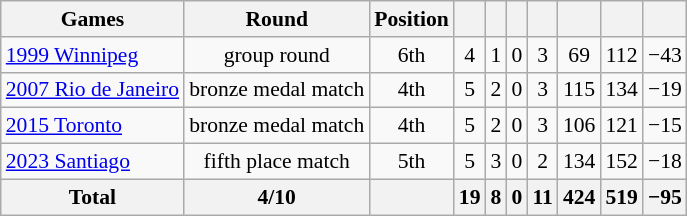<table class="wikitable" style="text-align:center; font-size:90%;">
<tr>
<th>Games</th>
<th>Round</th>
<th>Position</th>
<th></th>
<th></th>
<th></th>
<th></th>
<th></th>
<th></th>
<th></th>
</tr>
<tr>
<td align=left> <a href='#'>1999 Winnipeg</a></td>
<td>group round</td>
<td>6th</td>
<td>4</td>
<td>1</td>
<td>0</td>
<td>3</td>
<td>69</td>
<td>112</td>
<td>−43</td>
</tr>
<tr>
<td align=left> <a href='#'>2007 Rio de Janeiro</a></td>
<td>bronze medal match</td>
<td>4th</td>
<td>5</td>
<td>2</td>
<td>0</td>
<td>3</td>
<td>115</td>
<td>134</td>
<td>−19</td>
</tr>
<tr>
<td align=left> <a href='#'>2015 Toronto</a></td>
<td>bronze medal match</td>
<td>4th</td>
<td>5</td>
<td>2</td>
<td>0</td>
<td>3</td>
<td>106</td>
<td>121</td>
<td>−15</td>
</tr>
<tr>
<td align=left> <a href='#'>2023 Santiago</a></td>
<td>fifth place match</td>
<td>5th</td>
<td>5</td>
<td>3</td>
<td>0</td>
<td>2</td>
<td>134</td>
<td>152</td>
<td>−18</td>
</tr>
<tr>
<th>Total</th>
<th>4/10</th>
<th></th>
<th>19</th>
<th>8</th>
<th>0</th>
<th>11</th>
<th>424</th>
<th>519</th>
<th>−95</th>
</tr>
</table>
